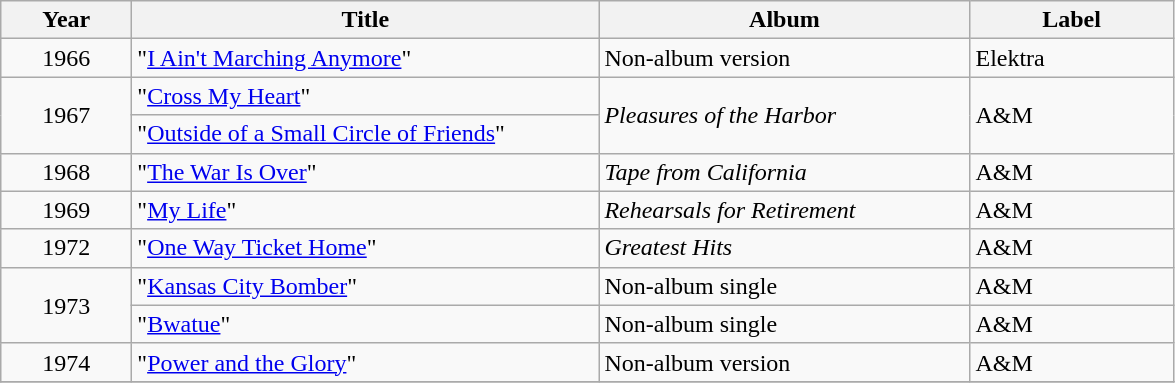<table class="wikitable">
<tr>
<th style="width:5em">Year</th>
<th style="width:19em">Title</th>
<th style="width:15em">Album</th>
<th style="width:8em">Label</th>
</tr>
<tr>
<td align="center">1966</td>
<td>"<a href='#'>I Ain't Marching Anymore</a>"</td>
<td>Non-album version</td>
<td>Elektra</td>
</tr>
<tr>
<td rowspan="2" align="center">1967</td>
<td>"<a href='#'>Cross My Heart</a>"</td>
<td rowspan="2"><em>Pleasures of the Harbor</em></td>
<td rowspan="2">A&M</td>
</tr>
<tr>
<td>"<a href='#'>Outside of a Small Circle of Friends</a>"</td>
</tr>
<tr>
<td align="center">1968</td>
<td>"<a href='#'>The War Is Over</a>"</td>
<td><em>Tape from California</em></td>
<td>A&M</td>
</tr>
<tr>
<td align="center">1969</td>
<td>"<a href='#'>My Life</a>"</td>
<td><em>Rehearsals for Retirement</em></td>
<td>A&M</td>
</tr>
<tr>
<td align="center">1972</td>
<td>"<a href='#'>One Way Ticket Home</a>"</td>
<td><em>Greatest Hits</em></td>
<td>A&M</td>
</tr>
<tr>
<td rowspan="2" align="center">1973</td>
<td>"<a href='#'>Kansas City Bomber</a>"</td>
<td>Non-album single</td>
<td>A&M</td>
</tr>
<tr>
<td>"<a href='#'>Bwatue</a>"</td>
<td>Non-album single</td>
<td>A&M</td>
</tr>
<tr>
<td align="center">1974</td>
<td>"<a href='#'>Power and the Glory</a>"</td>
<td>Non-album version</td>
<td>A&M</td>
</tr>
<tr>
</tr>
</table>
